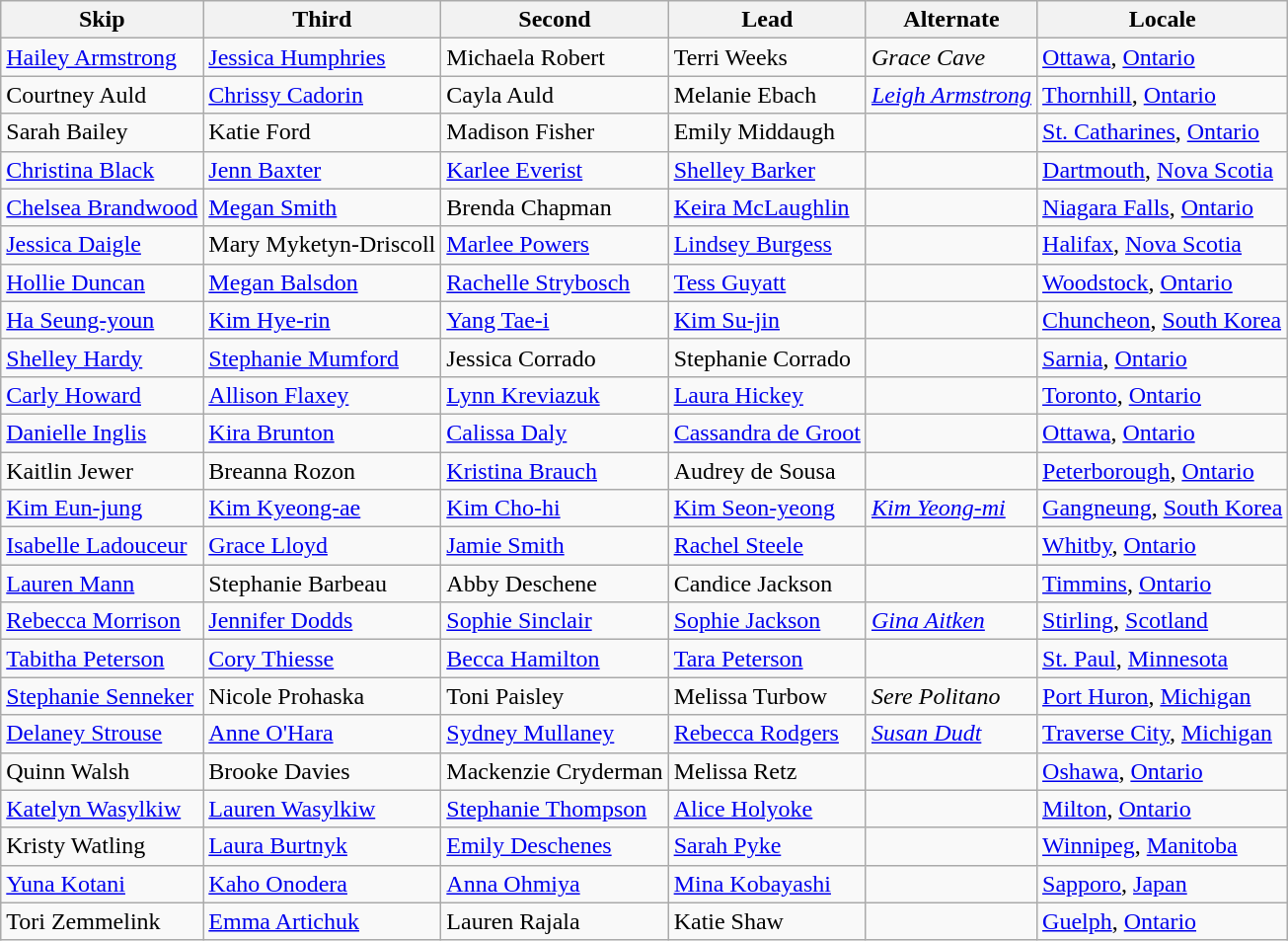<table class=wikitable>
<tr>
<th scope="col">Skip</th>
<th scope="col">Third</th>
<th scope="col">Second</th>
<th scope="col">Lead</th>
<th scope="col">Alternate</th>
<th scope="col">Locale</th>
</tr>
<tr>
<td><a href='#'>Hailey Armstrong</a></td>
<td><a href='#'>Jessica Humphries</a></td>
<td>Michaela Robert</td>
<td>Terri Weeks</td>
<td><em>Grace Cave</em></td>
<td> <a href='#'>Ottawa</a>, <a href='#'>Ontario</a></td>
</tr>
<tr>
<td>Courtney Auld</td>
<td><a href='#'>Chrissy Cadorin</a></td>
<td>Cayla Auld</td>
<td>Melanie Ebach</td>
<td><em><a href='#'>Leigh Armstrong</a></em></td>
<td> <a href='#'>Thornhill</a>, <a href='#'>Ontario</a></td>
</tr>
<tr>
<td>Sarah Bailey</td>
<td>Katie Ford</td>
<td>Madison Fisher</td>
<td>Emily Middaugh</td>
<td></td>
<td> <a href='#'>St. Catharines</a>, <a href='#'>Ontario</a></td>
</tr>
<tr>
<td><a href='#'>Christina Black</a></td>
<td><a href='#'>Jenn Baxter</a></td>
<td><a href='#'>Karlee Everist</a></td>
<td><a href='#'>Shelley Barker</a></td>
<td></td>
<td> <a href='#'>Dartmouth</a>, <a href='#'>Nova Scotia</a></td>
</tr>
<tr>
<td><a href='#'>Chelsea Brandwood</a></td>
<td><a href='#'>Megan Smith</a></td>
<td>Brenda Chapman</td>
<td><a href='#'>Keira McLaughlin</a></td>
<td></td>
<td> <a href='#'>Niagara Falls</a>, <a href='#'>Ontario</a></td>
</tr>
<tr>
<td><a href='#'>Jessica Daigle</a></td>
<td>Mary Myketyn-Driscoll</td>
<td><a href='#'>Marlee Powers</a></td>
<td><a href='#'>Lindsey Burgess</a></td>
<td></td>
<td> <a href='#'>Halifax</a>, <a href='#'>Nova Scotia</a></td>
</tr>
<tr>
<td><a href='#'>Hollie Duncan</a></td>
<td><a href='#'>Megan Balsdon</a></td>
<td><a href='#'>Rachelle Strybosch</a></td>
<td><a href='#'>Tess Guyatt</a></td>
<td></td>
<td> <a href='#'>Woodstock</a>, <a href='#'>Ontario</a></td>
</tr>
<tr>
<td><a href='#'>Ha Seung-youn</a></td>
<td><a href='#'>Kim Hye-rin</a></td>
<td><a href='#'>Yang Tae-i</a></td>
<td><a href='#'>Kim Su-jin</a></td>
<td></td>
<td> <a href='#'>Chuncheon</a>, <a href='#'>South Korea</a></td>
</tr>
<tr>
<td><a href='#'>Shelley Hardy</a></td>
<td><a href='#'>Stephanie Mumford</a></td>
<td>Jessica Corrado</td>
<td>Stephanie Corrado</td>
<td></td>
<td> <a href='#'>Sarnia</a>, <a href='#'>Ontario</a></td>
</tr>
<tr>
<td><a href='#'>Carly Howard</a></td>
<td><a href='#'>Allison Flaxey</a></td>
<td><a href='#'>Lynn Kreviazuk</a></td>
<td><a href='#'>Laura Hickey</a></td>
<td></td>
<td> <a href='#'>Toronto</a>, <a href='#'>Ontario</a></td>
</tr>
<tr>
<td><a href='#'>Danielle Inglis</a></td>
<td><a href='#'>Kira Brunton</a></td>
<td><a href='#'>Calissa Daly</a></td>
<td><a href='#'>Cassandra de Groot</a></td>
<td></td>
<td> <a href='#'>Ottawa</a>, <a href='#'>Ontario</a></td>
</tr>
<tr>
<td>Kaitlin Jewer</td>
<td>Breanna Rozon</td>
<td><a href='#'>Kristina Brauch</a></td>
<td>Audrey de Sousa</td>
<td></td>
<td> <a href='#'>Peterborough</a>, <a href='#'>Ontario</a></td>
</tr>
<tr>
<td><a href='#'>Kim Eun-jung</a></td>
<td><a href='#'>Kim Kyeong-ae</a></td>
<td><a href='#'>Kim Cho-hi</a></td>
<td><a href='#'>Kim Seon-yeong</a></td>
<td><em><a href='#'>Kim Yeong-mi</a></em></td>
<td> <a href='#'>Gangneung</a>, <a href='#'>South Korea</a></td>
</tr>
<tr>
<td><a href='#'>Isabelle Ladouceur</a></td>
<td><a href='#'>Grace Lloyd</a></td>
<td><a href='#'>Jamie Smith</a></td>
<td><a href='#'>Rachel Steele</a></td>
<td></td>
<td> <a href='#'>Whitby</a>, <a href='#'>Ontario</a></td>
</tr>
<tr>
<td><a href='#'>Lauren Mann</a></td>
<td>Stephanie Barbeau</td>
<td>Abby Deschene</td>
<td>Candice Jackson</td>
<td></td>
<td> <a href='#'>Timmins</a>, <a href='#'>Ontario</a></td>
</tr>
<tr>
<td><a href='#'>Rebecca Morrison</a></td>
<td><a href='#'>Jennifer Dodds</a></td>
<td><a href='#'>Sophie Sinclair</a></td>
<td><a href='#'>Sophie Jackson</a></td>
<td><em><a href='#'>Gina Aitken</a></em></td>
<td> <a href='#'>Stirling</a>, <a href='#'>Scotland</a></td>
</tr>
<tr>
<td><a href='#'>Tabitha Peterson</a></td>
<td><a href='#'>Cory Thiesse</a></td>
<td><a href='#'>Becca Hamilton</a></td>
<td><a href='#'>Tara Peterson</a></td>
<td></td>
<td> <a href='#'>St. Paul</a>, <a href='#'>Minnesota</a></td>
</tr>
<tr>
<td><a href='#'>Stephanie Senneker</a></td>
<td>Nicole Prohaska</td>
<td>Toni Paisley</td>
<td>Melissa Turbow</td>
<td><em>Sere Politano</em></td>
<td> <a href='#'>Port Huron</a>, <a href='#'>Michigan</a></td>
</tr>
<tr>
<td><a href='#'>Delaney Strouse</a></td>
<td><a href='#'>Anne O'Hara</a></td>
<td><a href='#'>Sydney Mullaney</a></td>
<td><a href='#'>Rebecca Rodgers</a></td>
<td><em><a href='#'>Susan Dudt</a></em></td>
<td> <a href='#'>Traverse City</a>, <a href='#'>Michigan</a></td>
</tr>
<tr>
<td>Quinn Walsh</td>
<td>Brooke Davies</td>
<td>Mackenzie Cryderman</td>
<td>Melissa Retz</td>
<td></td>
<td> <a href='#'>Oshawa</a>, <a href='#'>Ontario</a></td>
</tr>
<tr>
<td><a href='#'>Katelyn Wasylkiw</a></td>
<td><a href='#'>Lauren Wasylkiw</a></td>
<td><a href='#'>Stephanie Thompson</a></td>
<td><a href='#'>Alice Holyoke</a></td>
<td></td>
<td> <a href='#'>Milton</a>, <a href='#'>Ontario</a></td>
</tr>
<tr>
<td>Kristy Watling</td>
<td><a href='#'>Laura Burtnyk</a></td>
<td><a href='#'>Emily Deschenes</a></td>
<td><a href='#'>Sarah Pyke</a></td>
<td></td>
<td> <a href='#'>Winnipeg</a>, <a href='#'>Manitoba</a></td>
</tr>
<tr>
<td><a href='#'>Yuna Kotani</a></td>
<td><a href='#'>Kaho Onodera</a></td>
<td><a href='#'>Anna Ohmiya</a></td>
<td><a href='#'>Mina Kobayashi</a></td>
<td></td>
<td> <a href='#'>Sapporo</a>, <a href='#'>Japan</a></td>
</tr>
<tr>
<td>Tori Zemmelink</td>
<td><a href='#'>Emma Artichuk</a></td>
<td>Lauren Rajala</td>
<td>Katie Shaw</td>
<td></td>
<td> <a href='#'>Guelph</a>, <a href='#'>Ontario</a></td>
</tr>
</table>
